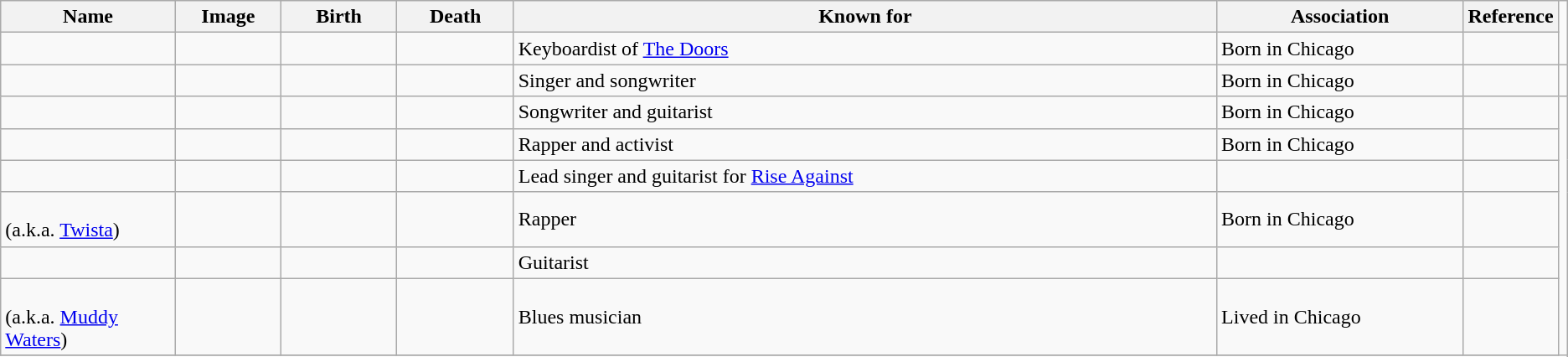<table class="wikitable sortable">
<tr>
<th scope="col" width="140">Name</th>
<th scope="col" width="80" class="unsortable">Image</th>
<th scope="col" width="90">Birth</th>
<th scope="col" width="90">Death</th>
<th scope="col" width="600" class="unsortable">Known for</th>
<th scope="col" width="200" class="unsortable">Association</th>
<th scope="col" width="30" class="unsortable">Reference</th>
</tr>
<tr>
<td></td>
<td></td>
<td align=right></td>
<td align=right></td>
<td>Keyboardist of <a href='#'>The Doors</a></td>
<td>Born in Chicago</td>
<td align="center"></td>
</tr>
<tr>
<td></td>
<td></td>
<td align=right></td>
<td></td>
<td>Singer and songwriter</td>
<td>Born in Chicago</td>
<td align="center"></td>
<td align="center"></td>
</tr>
<tr>
<td></td>
<td></td>
<td align=right></td>
<td align=right></td>
<td>Songwriter and guitarist</td>
<td>Born in Chicago</td>
<td align="center"></td>
</tr>
<tr>
<td></td>
<td></td>
<td align=right></td>
<td></td>
<td>Rapper and activist</td>
<td>Born in Chicago</td>
<td align="center"></td>
</tr>
<tr>
<td></td>
<td></td>
<td align=right></td>
<td></td>
<td>Lead singer and guitarist for <a href='#'>Rise Against</a></td>
<td></td>
<td align="center"></td>
</tr>
<tr>
<td><br>(a.k.a. <a href='#'>Twista</a>)</td>
<td></td>
<td align=right></td>
<td></td>
<td>Rapper</td>
<td>Born in Chicago</td>
<td align="center"></td>
</tr>
<tr>
<td></td>
<td></td>
<td align=right></td>
<td></td>
<td>Guitarist</td>
<td></td>
<td align="center"></td>
</tr>
<tr>
<td><br>(a.k.a. <a href='#'>Muddy Waters</a>)</td>
<td></td>
<td align=right></td>
<td align=right></td>
<td>Blues musician</td>
<td>Lived in Chicago</td>
<td align="center"></td>
</tr>
<tr>
</tr>
</table>
